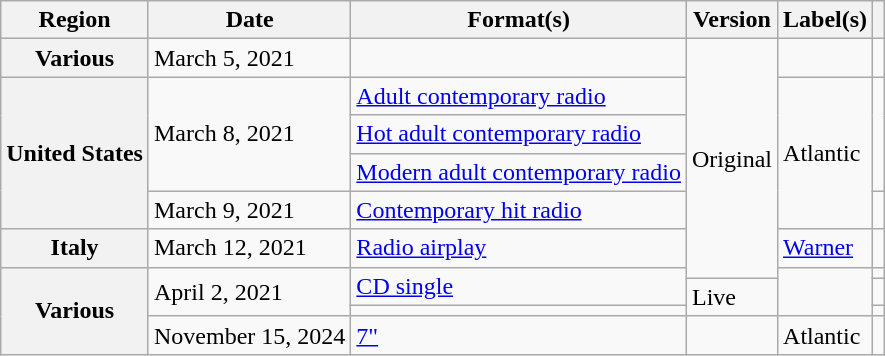<table class="wikitable plainrowheaders">
<tr>
<th scope="col">Region</th>
<th scope="col">Date</th>
<th scope="col">Format(s)</th>
<th scope="col">Version</th>
<th scope="col">Label(s)</th>
<th scope="col"></th>
</tr>
<tr>
<th scope="row">Various</th>
<td>March 5, 2021</td>
<td></td>
<td rowspan="7">Original</td>
<td></td>
<td style="text-align:center;"></td>
</tr>
<tr>
<th scope="row" rowspan="4">United States</th>
<td rowspan="3">March 8, 2021</td>
<td><a href='#'>Adult contemporary radio</a></td>
<td rowspan="4">Atlantic</td>
<td rowspan="3" style="text-align:center;"></td>
</tr>
<tr>
<td><a href='#'>Hot adult contemporary radio</a></td>
</tr>
<tr>
<td><a href='#'>Modern adult contemporary radio</a></td>
</tr>
<tr>
<td>March 9, 2021</td>
<td><a href='#'>Contemporary hit radio</a></td>
<td style="text-align:center;"></td>
</tr>
<tr>
<th scope="row">Italy</th>
<td>March 12, 2021</td>
<td><a href='#'>Radio airplay</a></td>
<td><a href='#'>Warner</a></td>
<td style="text-align:center;"></td>
</tr>
<tr>
<th scope="row" rowspan="4">Various</th>
<td rowspan="3">April 2, 2021</td>
<td rowspan="2"><a href='#'>CD single</a></td>
<td rowspan="3"></td>
<td style="text-align:center;"></td>
</tr>
<tr>
<td rowspan="2">Live</td>
<td style="text-align:center;"></td>
</tr>
<tr>
<td></td>
<td style="text-align:center;"></td>
</tr>
<tr>
<td>November 15, 2024</td>
<td><a href='#'>7"</a></td>
<td></td>
<td>Atlantic</td>
<td style="text-align:center;"></td>
</tr>
</table>
